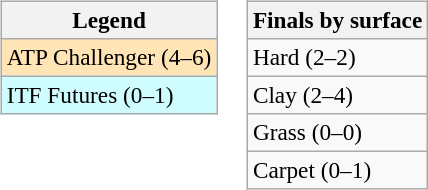<table>
<tr valign=top>
<td><br><table class=wikitable style=font-size:97%>
<tr>
<th>Legend</th>
</tr>
<tr bgcolor=moccasin>
<td>ATP Challenger (4–6)</td>
</tr>
<tr bgcolor=cffcff>
<td>ITF Futures (0–1)</td>
</tr>
</table>
</td>
<td><br><table class=wikitable style=font-size:97%>
<tr>
<th>Finals by surface</th>
</tr>
<tr>
<td>Hard (2–2)</td>
</tr>
<tr>
<td>Clay (2–4)</td>
</tr>
<tr>
<td>Grass (0–0)</td>
</tr>
<tr>
<td>Carpet (0–1)</td>
</tr>
</table>
</td>
</tr>
</table>
